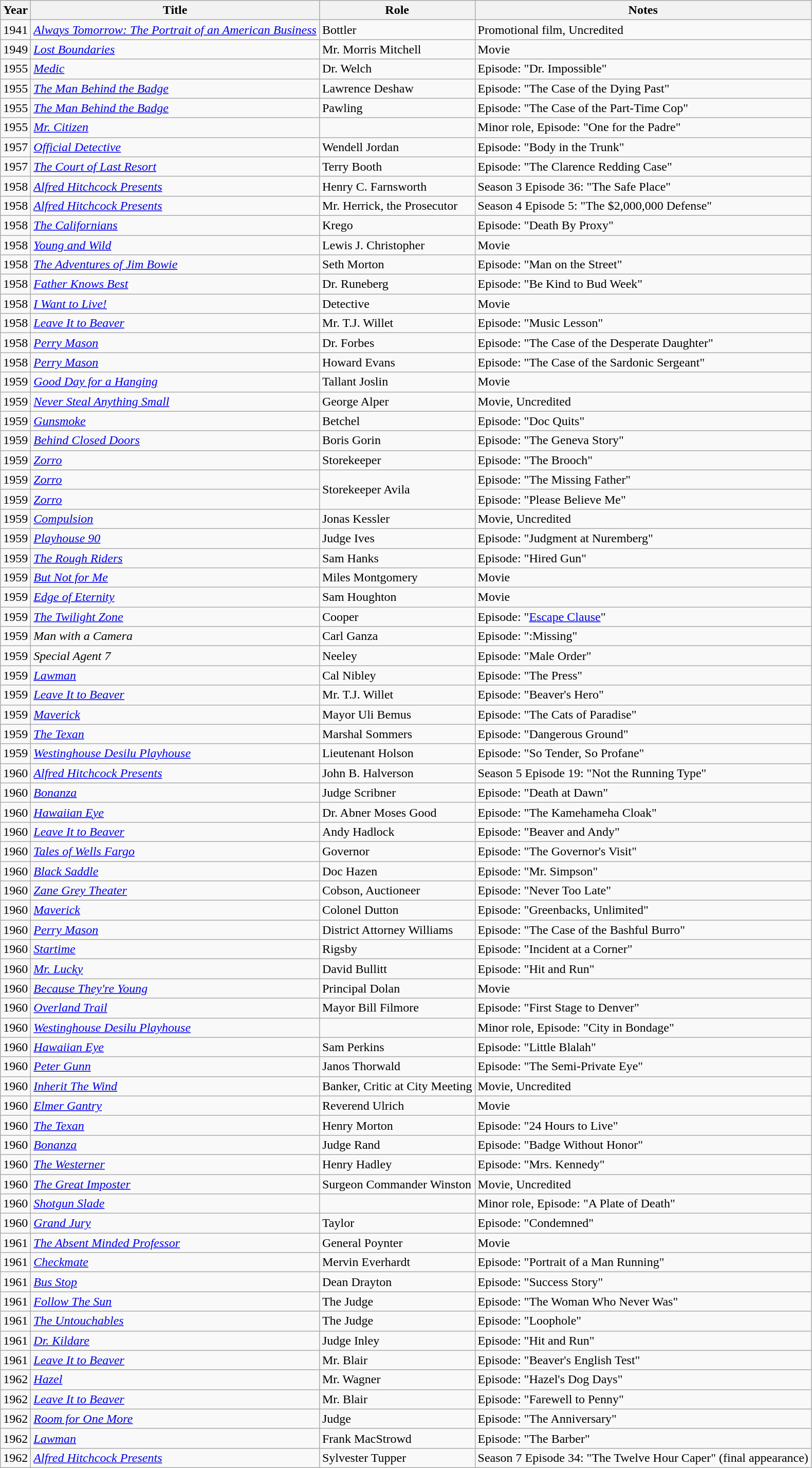<table class="wikitable">
<tr>
<th>Year</th>
<th>Title</th>
<th>Role</th>
<th>Notes</th>
</tr>
<tr>
<td>1941</td>
<td><em><a href='#'>Always Tomorrow: The Portrait of an American Business</a></em></td>
<td>Bottler</td>
<td>Promotional film, Uncredited</td>
</tr>
<tr>
<td>1949</td>
<td><em><a href='#'>Lost Boundaries</a></em></td>
<td>Mr. Morris Mitchell</td>
<td>Movie</td>
</tr>
<tr>
<td>1955</td>
<td><em><a href='#'>Medic</a></em></td>
<td>Dr. Welch</td>
<td>Episode: "Dr. Impossible"</td>
</tr>
<tr>
<td>1955</td>
<td><em><a href='#'>The Man Behind the Badge</a></em></td>
<td>Lawrence Deshaw</td>
<td>Episode: "The Case of the Dying Past"</td>
</tr>
<tr>
<td>1955</td>
<td><em><a href='#'>The Man Behind the Badge</a></em></td>
<td>Pawling</td>
<td>Episode: "The Case of the Part-Time Cop"</td>
</tr>
<tr>
<td>1955</td>
<td><em><a href='#'>Mr. Citizen</a></em></td>
<td></td>
<td>Minor role, Episode: "One for the Padre"</td>
</tr>
<tr>
<td>1957</td>
<td><em><a href='#'>Official Detective</a></em></td>
<td>Wendell Jordan</td>
<td>Episode: "Body in the Trunk"</td>
</tr>
<tr>
<td>1957</td>
<td><em><a href='#'>The Court of Last Resort</a></em></td>
<td>Terry Booth</td>
<td>Episode: "The Clarence Redding Case"</td>
</tr>
<tr>
<td>1958</td>
<td><em><a href='#'>Alfred Hitchcock Presents</a></em></td>
<td>Henry C. Farnsworth</td>
<td>Season 3 Episode 36: "The Safe Place"</td>
</tr>
<tr>
<td>1958</td>
<td><em><a href='#'>Alfred Hitchcock Presents</a></em></td>
<td>Mr. Herrick, the Prosecutor</td>
<td>Season 4 Episode 5: "The $2,000,000 Defense"</td>
</tr>
<tr>
<td>1958</td>
<td><em><a href='#'>The Californians</a></em></td>
<td>Krego</td>
<td>Episode: "Death By Proxy"</td>
</tr>
<tr>
<td>1958</td>
<td><em><a href='#'>Young and Wild</a></em></td>
<td>Lewis J. Christopher</td>
<td>Movie</td>
</tr>
<tr>
<td>1958</td>
<td><em><a href='#'>The Adventures of Jim Bowie</a></em></td>
<td>Seth Morton</td>
<td>Episode: "Man on the Street"</td>
</tr>
<tr>
<td>1958</td>
<td><em><a href='#'>Father Knows Best</a></em></td>
<td>Dr. Runeberg</td>
<td>Episode: "Be Kind to Bud Week"</td>
</tr>
<tr>
<td>1958</td>
<td><em><a href='#'>I Want to Live!</a></em></td>
<td>Detective</td>
<td>Movie</td>
</tr>
<tr>
<td>1958</td>
<td><em><a href='#'>Leave It to Beaver</a></em></td>
<td>Mr. T.J. Willet</td>
<td>Episode: "Music Lesson"</td>
</tr>
<tr>
<td>1958</td>
<td><em><a href='#'>Perry Mason</a></em></td>
<td>Dr. Forbes</td>
<td>Episode: "The Case of the Desperate Daughter"</td>
</tr>
<tr>
<td>1958</td>
<td><em><a href='#'>Perry Mason</a></em></td>
<td>Howard Evans</td>
<td>Episode: "The Case of the Sardonic Sergeant"</td>
</tr>
<tr>
<td>1959</td>
<td><em><a href='#'>Good Day for a Hanging</a></em></td>
<td>Tallant Joslin</td>
<td>Movie</td>
</tr>
<tr>
<td>1959</td>
<td><em><a href='#'>Never Steal Anything Small</a></em></td>
<td>George Alper</td>
<td>Movie, Uncredited</td>
</tr>
<tr>
<td>1959</td>
<td><em><a href='#'>Gunsmoke</a></em></td>
<td>Betchel</td>
<td>Episode: "Doc Quits"</td>
</tr>
<tr>
<td>1959</td>
<td><em><a href='#'>Behind Closed Doors</a></em></td>
<td>Boris Gorin</td>
<td>Episode: "The Geneva Story"</td>
</tr>
<tr>
<td>1959</td>
<td><em><a href='#'>Zorro</a></em></td>
<td>Storekeeper</td>
<td>Episode: "The Brooch"</td>
</tr>
<tr>
<td>1959</td>
<td><em><a href='#'>Zorro</a></em></td>
<td rowspan="2">Storekeeper Avila</td>
<td>Episode: "The Missing Father"</td>
</tr>
<tr>
<td>1959</td>
<td><em><a href='#'>Zorro</a></em></td>
<td>Episode: "Please Believe Me"</td>
</tr>
<tr>
<td>1959</td>
<td><em><a href='#'>Compulsion</a></em></td>
<td>Jonas Kessler</td>
<td>Movie, Uncredited</td>
</tr>
<tr>
<td>1959</td>
<td><em><a href='#'>Playhouse 90</a></em></td>
<td>Judge Ives</td>
<td>Episode: "Judgment at Nuremberg"</td>
</tr>
<tr>
<td>1959</td>
<td><em><a href='#'>The Rough Riders</a></em></td>
<td>Sam Hanks</td>
<td>Episode: "Hired Gun"</td>
</tr>
<tr>
<td>1959</td>
<td><em><a href='#'>But Not for Me</a></em></td>
<td>Miles Montgomery</td>
<td>Movie</td>
</tr>
<tr>
<td>1959</td>
<td><em><a href='#'>Edge of Eternity</a></em></td>
<td>Sam Houghton</td>
<td>Movie</td>
</tr>
<tr>
<td>1959</td>
<td><em><a href='#'>The Twilight Zone</a></em></td>
<td>Cooper</td>
<td>Episode: "<a href='#'>Escape Clause</a>"</td>
</tr>
<tr>
<td>1959</td>
<td><em>Man with a Camera</em></td>
<td>Carl Ganza</td>
<td>Episode: ":Missing"</td>
</tr>
<tr>
<td>1959</td>
<td><em>Special Agent 7</em></td>
<td>Neeley</td>
<td>Episode: "Male Order"</td>
</tr>
<tr>
<td>1959</td>
<td><em><a href='#'>Lawman</a></em></td>
<td>Cal Nibley</td>
<td>Episode: "The Press"</td>
</tr>
<tr>
<td>1959</td>
<td><em><a href='#'>Leave It to Beaver</a></em></td>
<td>Mr. T.J. Willet</td>
<td>Episode: "Beaver's Hero"</td>
</tr>
<tr>
<td>1959</td>
<td><em><a href='#'>Maverick</a></em></td>
<td>Mayor Uli Bemus</td>
<td>Episode: "The Cats of Paradise"</td>
</tr>
<tr>
<td>1959</td>
<td><em><a href='#'>The Texan</a></em></td>
<td>Marshal Sommers</td>
<td>Episode: "Dangerous Ground"</td>
</tr>
<tr>
<td>1959</td>
<td><em><a href='#'>Westinghouse Desilu Playhouse</a></em></td>
<td>Lieutenant Holson</td>
<td>Episode: "So Tender, So Profane"</td>
</tr>
<tr>
<td>1960</td>
<td><em><a href='#'>Alfred Hitchcock Presents</a></em></td>
<td>John B. Halverson</td>
<td>Season 5 Episode 19: "Not the Running Type"</td>
</tr>
<tr>
<td>1960</td>
<td><em><a href='#'>Bonanza</a></em></td>
<td>Judge Scribner</td>
<td>Episode: "Death at Dawn"</td>
</tr>
<tr>
<td>1960</td>
<td><em><a href='#'>Hawaiian Eye</a></em></td>
<td>Dr. Abner Moses Good</td>
<td>Episode: "The Kamehameha Cloak"</td>
</tr>
<tr>
<td>1960</td>
<td><em><a href='#'>Leave It to Beaver</a></em></td>
<td>Andy Hadlock</td>
<td>Episode: "Beaver and Andy"</td>
</tr>
<tr>
<td>1960</td>
<td><em><a href='#'>Tales of Wells Fargo</a></em></td>
<td>Governor</td>
<td>Episode: "The Governor's Visit"</td>
</tr>
<tr>
<td>1960</td>
<td><em><a href='#'>Black Saddle</a></em></td>
<td>Doc Hazen</td>
<td>Episode: "Mr. Simpson"</td>
</tr>
<tr>
<td>1960</td>
<td><em><a href='#'>Zane Grey Theater</a></em></td>
<td>Cobson, Auctioneer</td>
<td>Episode: "Never Too Late"</td>
</tr>
<tr>
<td>1960</td>
<td><em><a href='#'>Maverick</a></em></td>
<td>Colonel Dutton</td>
<td>Episode: "Greenbacks, Unlimited"</td>
</tr>
<tr>
<td>1960</td>
<td><em><a href='#'>Perry Mason</a></em></td>
<td>District Attorney Williams</td>
<td>Episode: "The Case of the Bashful Burro"</td>
</tr>
<tr>
<td>1960</td>
<td><em><a href='#'>Startime</a></em></td>
<td>Rigsby</td>
<td>Episode: "Incident at a Corner"</td>
</tr>
<tr>
<td>1960</td>
<td><em><a href='#'>Mr. Lucky</a></em></td>
<td>David Bullitt</td>
<td>Episode: "Hit and Run"</td>
</tr>
<tr>
<td>1960</td>
<td><em><a href='#'>Because They're Young</a></em></td>
<td>Principal Dolan</td>
<td>Movie</td>
</tr>
<tr>
<td>1960</td>
<td><em><a href='#'>Overland Trail</a></em></td>
<td>Mayor Bill Filmore</td>
<td>Episode: "First Stage to Denver"</td>
</tr>
<tr>
<td>1960</td>
<td><em><a href='#'>Westinghouse Desilu Playhouse</a></em></td>
<td></td>
<td>Minor role, Episode: "City in Bondage"</td>
</tr>
<tr>
<td>1960</td>
<td><em><a href='#'>Hawaiian Eye</a></em></td>
<td>Sam Perkins</td>
<td>Episode: "Little Blalah"</td>
</tr>
<tr>
<td>1960</td>
<td><em><a href='#'>Peter Gunn</a></em></td>
<td>Janos Thorwald</td>
<td>Episode: "The Semi-Private Eye"</td>
</tr>
<tr>
<td>1960</td>
<td><em><a href='#'>Inherit The Wind</a></em></td>
<td>Banker, Critic at City Meeting</td>
<td>Movie, Uncredited</td>
</tr>
<tr>
<td>1960</td>
<td><em><a href='#'>Elmer Gantry</a></em></td>
<td>Reverend Ulrich</td>
<td>Movie</td>
</tr>
<tr>
<td>1960</td>
<td><em><a href='#'>The Texan</a></em></td>
<td>Henry Morton</td>
<td>Episode: "24 Hours to Live"</td>
</tr>
<tr>
<td>1960</td>
<td><em><a href='#'>Bonanza</a></em></td>
<td>Judge Rand</td>
<td>Episode: "Badge Without Honor"</td>
</tr>
<tr>
<td>1960</td>
<td><em><a href='#'>The Westerner</a></em></td>
<td>Henry Hadley</td>
<td>Episode: "Mrs. Kennedy"</td>
</tr>
<tr>
<td>1960</td>
<td><em><a href='#'>The Great Imposter</a></em></td>
<td>Surgeon Commander Winston</td>
<td>Movie, Uncredited</td>
</tr>
<tr>
<td>1960</td>
<td><em><a href='#'>Shotgun Slade</a></em></td>
<td></td>
<td>Minor role, Episode: "A Plate of Death"</td>
</tr>
<tr>
<td>1960</td>
<td><em><a href='#'>Grand Jury</a></em></td>
<td>Taylor</td>
<td>Episode: "Condemned"</td>
</tr>
<tr>
<td>1961</td>
<td><em><a href='#'>The Absent Minded Professor</a></em></td>
<td>General Poynter</td>
<td>Movie</td>
</tr>
<tr>
<td>1961</td>
<td><em><a href='#'>Checkmate</a></em></td>
<td>Mervin Everhardt</td>
<td>Episode: "Portrait of a Man Running"</td>
</tr>
<tr>
<td>1961</td>
<td><em><a href='#'>Bus Stop</a></em></td>
<td>Dean Drayton</td>
<td>Episode: "Success Story"</td>
</tr>
<tr>
<td>1961</td>
<td><em><a href='#'>Follow The Sun</a></em></td>
<td>The Judge</td>
<td>Episode: "The Woman Who Never Was"</td>
</tr>
<tr>
<td>1961</td>
<td><em><a href='#'>The Untouchables</a></em></td>
<td>The Judge</td>
<td>Episode: "Loophole"</td>
</tr>
<tr>
<td>1961</td>
<td><em><a href='#'>Dr. Kildare</a></em></td>
<td>Judge Inley</td>
<td>Episode: "Hit and Run"</td>
</tr>
<tr>
<td>1961</td>
<td><em><a href='#'>Leave It to Beaver</a></em></td>
<td>Mr. Blair</td>
<td>Episode: "Beaver's English Test"</td>
</tr>
<tr>
<td>1962</td>
<td><em><a href='#'>Hazel</a></em></td>
<td>Mr. Wagner</td>
<td>Episode: "Hazel's Dog Days"</td>
</tr>
<tr>
<td>1962</td>
<td><em><a href='#'>Leave It to Beaver</a></em></td>
<td>Mr. Blair</td>
<td>Episode: "Farewell to Penny"</td>
</tr>
<tr>
<td>1962</td>
<td><em><a href='#'>Room for One More</a></em></td>
<td>Judge</td>
<td>Episode: "The Anniversary"</td>
</tr>
<tr>
<td>1962</td>
<td><em><a href='#'>Lawman</a></em></td>
<td>Frank MacStrowd</td>
<td>Episode: "The Barber"</td>
</tr>
<tr>
<td>1962</td>
<td><em><a href='#'>Alfred Hitchcock Presents</a></em></td>
<td>Sylvester Tupper</td>
<td>Season 7 Episode 34: "The Twelve Hour Caper" (final appearance)</td>
</tr>
</table>
